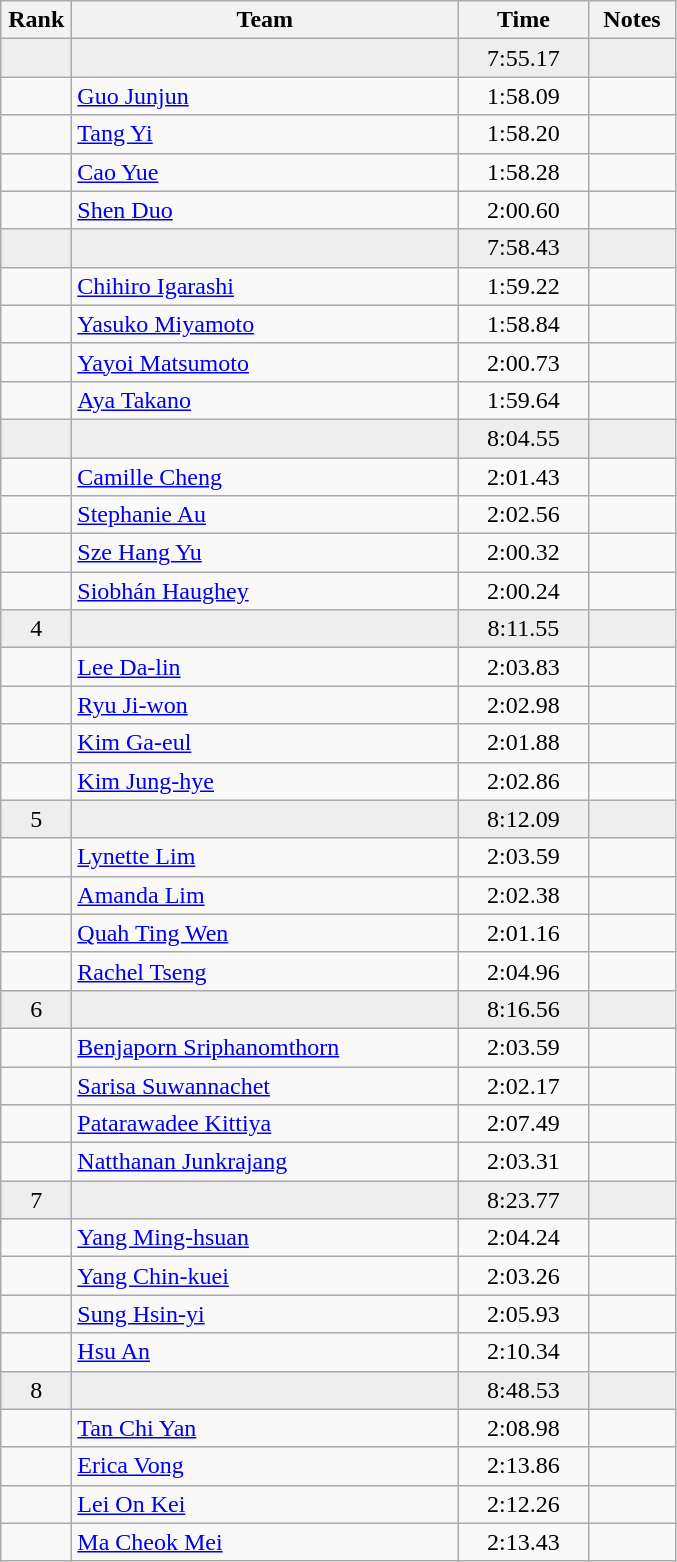<table class="wikitable" style="text-align:center">
<tr>
<th width=40>Rank</th>
<th width=250>Team</th>
<th width=80>Time</th>
<th width=50>Notes</th>
</tr>
<tr bgcolor=eeeeee>
<td></td>
<td align=left></td>
<td>7:55.17</td>
<td></td>
</tr>
<tr>
<td></td>
<td align=left><a href='#'>Guo Junjun</a></td>
<td>1:58.09</td>
<td></td>
</tr>
<tr>
<td></td>
<td align=left><a href='#'>Tang Yi</a></td>
<td>1:58.20</td>
<td></td>
</tr>
<tr>
<td></td>
<td align=left><a href='#'>Cao Yue</a></td>
<td>1:58.28</td>
<td></td>
</tr>
<tr>
<td></td>
<td align=left><a href='#'>Shen Duo</a></td>
<td>2:00.60</td>
<td></td>
</tr>
<tr bgcolor=eeeeee>
<td></td>
<td align=left></td>
<td>7:58.43</td>
<td></td>
</tr>
<tr>
<td></td>
<td align=left><a href='#'>Chihiro Igarashi</a></td>
<td>1:59.22</td>
<td></td>
</tr>
<tr>
<td></td>
<td align=left><a href='#'>Yasuko Miyamoto</a></td>
<td>1:58.84</td>
<td></td>
</tr>
<tr>
<td></td>
<td align=left><a href='#'>Yayoi Matsumoto</a></td>
<td>2:00.73</td>
<td></td>
</tr>
<tr>
<td></td>
<td align=left><a href='#'>Aya Takano</a></td>
<td>1:59.64</td>
<td></td>
</tr>
<tr bgcolor=eeeeee>
<td></td>
<td align=left></td>
<td>8:04.55</td>
<td></td>
</tr>
<tr>
<td></td>
<td align=left><a href='#'>Camille Cheng</a></td>
<td>2:01.43</td>
<td></td>
</tr>
<tr>
<td></td>
<td align=left><a href='#'>Stephanie Au</a></td>
<td>2:02.56</td>
<td></td>
</tr>
<tr>
<td></td>
<td align=left><a href='#'>Sze Hang Yu</a></td>
<td>2:00.32</td>
<td></td>
</tr>
<tr>
<td></td>
<td align=left><a href='#'>Siobhán Haughey</a></td>
<td>2:00.24</td>
<td></td>
</tr>
<tr bgcolor=eeeeee>
<td>4</td>
<td align=left></td>
<td>8:11.55</td>
<td></td>
</tr>
<tr>
<td></td>
<td align=left><a href='#'>Lee Da-lin</a></td>
<td>2:03.83</td>
<td></td>
</tr>
<tr>
<td></td>
<td align=left><a href='#'>Ryu Ji-won</a></td>
<td>2:02.98</td>
<td></td>
</tr>
<tr>
<td></td>
<td align=left><a href='#'>Kim Ga-eul</a></td>
<td>2:01.88</td>
<td></td>
</tr>
<tr>
<td></td>
<td align=left><a href='#'>Kim Jung-hye</a></td>
<td>2:02.86</td>
<td></td>
</tr>
<tr bgcolor=eeeeee>
<td>5</td>
<td align=left></td>
<td>8:12.09</td>
<td></td>
</tr>
<tr>
<td></td>
<td align=left><a href='#'>Lynette Lim</a></td>
<td>2:03.59</td>
<td></td>
</tr>
<tr>
<td></td>
<td align=left><a href='#'>Amanda Lim</a></td>
<td>2:02.38</td>
<td></td>
</tr>
<tr>
<td></td>
<td align=left><a href='#'>Quah Ting Wen</a></td>
<td>2:01.16</td>
<td></td>
</tr>
<tr>
<td></td>
<td align=left><a href='#'>Rachel Tseng</a></td>
<td>2:04.96</td>
<td></td>
</tr>
<tr bgcolor=eeeeee>
<td>6</td>
<td align=left></td>
<td>8:16.56</td>
<td></td>
</tr>
<tr>
<td></td>
<td align=left><a href='#'>Benjaporn Sriphanomthorn</a></td>
<td>2:03.59</td>
<td></td>
</tr>
<tr>
<td></td>
<td align=left><a href='#'>Sarisa Suwannachet</a></td>
<td>2:02.17</td>
<td></td>
</tr>
<tr>
<td></td>
<td align=left><a href='#'>Patarawadee Kittiya</a></td>
<td>2:07.49</td>
<td></td>
</tr>
<tr>
<td></td>
<td align=left><a href='#'>Natthanan Junkrajang</a></td>
<td>2:03.31</td>
<td></td>
</tr>
<tr bgcolor=eeeeee>
<td>7</td>
<td align=left></td>
<td>8:23.77</td>
<td></td>
</tr>
<tr>
<td></td>
<td align=left><a href='#'>Yang Ming-hsuan</a></td>
<td>2:04.24</td>
<td></td>
</tr>
<tr>
<td></td>
<td align=left><a href='#'>Yang Chin-kuei</a></td>
<td>2:03.26</td>
<td></td>
</tr>
<tr>
<td></td>
<td align=left><a href='#'>Sung Hsin-yi</a></td>
<td>2:05.93</td>
<td></td>
</tr>
<tr>
<td></td>
<td align=left><a href='#'>Hsu An</a></td>
<td>2:10.34</td>
<td></td>
</tr>
<tr bgcolor=eeeeee>
<td>8</td>
<td align=left></td>
<td>8:48.53</td>
<td></td>
</tr>
<tr>
<td></td>
<td align=left><a href='#'>Tan Chi Yan</a></td>
<td>2:08.98</td>
<td></td>
</tr>
<tr>
<td></td>
<td align=left><a href='#'>Erica Vong</a></td>
<td>2:13.86</td>
<td></td>
</tr>
<tr>
<td></td>
<td align=left><a href='#'>Lei On Kei</a></td>
<td>2:12.26</td>
<td></td>
</tr>
<tr>
<td></td>
<td align=left><a href='#'>Ma Cheok Mei</a></td>
<td>2:13.43</td>
<td></td>
</tr>
</table>
